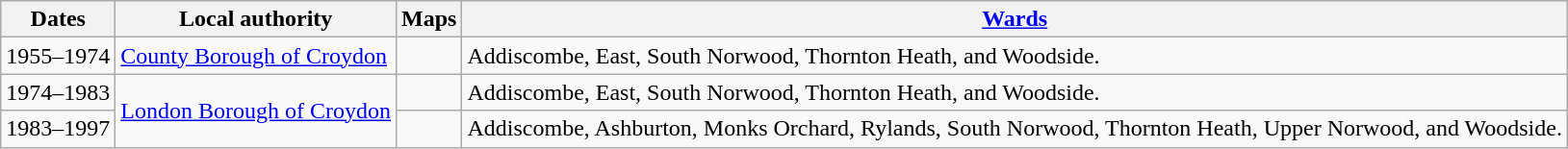<table class=wikitable>
<tr>
<th>Dates</th>
<th>Local authority</th>
<th>Maps</th>
<th><a href='#'>Wards</a></th>
</tr>
<tr>
<td>1955–1974</td>
<td><a href='#'>County Borough of Croydon</a></td>
<td></td>
<td>Addiscombe, East, South Norwood, Thornton Heath, and Woodside.</td>
</tr>
<tr>
<td>1974–1983</td>
<td rowspan="2"><a href='#'>London Borough of Croydon</a></td>
<td></td>
<td>Addiscombe, East, South Norwood, Thornton Heath, and Woodside.</td>
</tr>
<tr>
<td>1983–1997</td>
<td></td>
<td>Addiscombe, Ashburton, Monks Orchard, Rylands, South Norwood, Thornton Heath, Upper Norwood, and Woodside.</td>
</tr>
</table>
